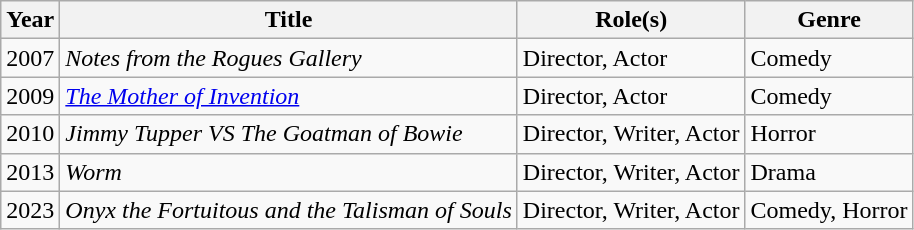<table class="wikitable sortable">
<tr>
<th>Year</th>
<th>Title</th>
<th>Role(s)</th>
<th>Genre</th>
</tr>
<tr>
<td>2007</td>
<td><em>Notes from the Rogues Gallery</em></td>
<td>Director, Actor</td>
<td>Comedy</td>
</tr>
<tr>
<td>2009</td>
<td><em><a href='#'>The Mother of Invention</a></em></td>
<td>Director, Actor</td>
<td>Comedy</td>
</tr>
<tr>
<td>2010</td>
<td><em>Jimmy Tupper VS The Goatman of Bowie</em></td>
<td>Director, Writer, Actor</td>
<td>Horror</td>
</tr>
<tr>
<td>2013</td>
<td><em>Worm</em></td>
<td>Director, Writer, Actor</td>
<td>Drama</td>
</tr>
<tr>
<td>2023</td>
<td><em>Onyx the Fortuitous and the Talisman of Souls</em></td>
<td>Director, Writer, Actor</td>
<td>Comedy, Horror</td>
</tr>
</table>
